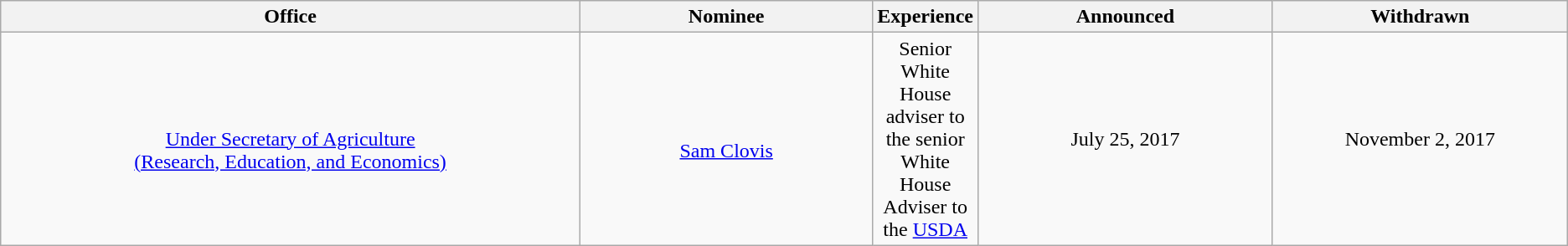<table class="wikitable sortable" style="text-align:center">
<tr>
<th style="width:40%;">Office</th>
<th style="width:20%;">Nominee</th>
<th>Experience</th>
<th style="width:20%;">Announced</th>
<th style="width:20%;">Withdrawn</th>
</tr>
<tr>
<td><br><a href='#'>Under Secretary of Agriculture<br>(Research, Education, and Economics)</a></td>
<td><br><a href='#'>Sam Clovis</a></td>
<td>Senior White House adviser to the senior White House Adviser to the <a href='#'>USDA</a></td>
<td>July 25, 2017</td>
<td>November 2, 2017</td>
</tr>
</table>
